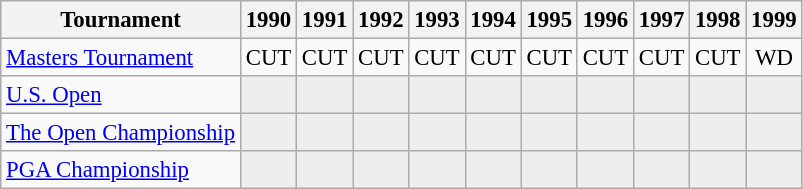<table class="wikitable" style="font-size:95%;text-align:center;">
<tr>
<th>Tournament</th>
<th>1990</th>
<th>1991</th>
<th>1992</th>
<th>1993</th>
<th>1994</th>
<th>1995</th>
<th>1996</th>
<th>1997</th>
<th>1998</th>
<th>1999</th>
</tr>
<tr>
<td align=left><a href='#'>Masters Tournament</a></td>
<td>CUT</td>
<td>CUT</td>
<td>CUT</td>
<td>CUT</td>
<td>CUT</td>
<td>CUT</td>
<td>CUT</td>
<td>CUT</td>
<td>CUT</td>
<td>WD</td>
</tr>
<tr>
<td align=left><a href='#'>U.S. Open</a></td>
<td style="background:#eeeeee;"></td>
<td style="background:#eeeeee;"></td>
<td style="background:#eeeeee;"></td>
<td style="background:#eeeeee;"></td>
<td style="background:#eeeeee;"></td>
<td style="background:#eeeeee;"></td>
<td style="background:#eeeeee;"></td>
<td style="background:#eeeeee;"></td>
<td style="background:#eeeeee;"></td>
<td style="background:#eeeeee;"></td>
</tr>
<tr>
<td align=left><a href='#'>The Open Championship</a></td>
<td style="background:#eeeeee;"></td>
<td style="background:#eeeeee;"></td>
<td style="background:#eeeeee;"></td>
<td style="background:#eeeeee;"></td>
<td style="background:#eeeeee;"></td>
<td style="background:#eeeeee;"></td>
<td style="background:#eeeeee;"></td>
<td style="background:#eeeeee;"></td>
<td style="background:#eeeeee;"></td>
<td style="background:#eeeeee;"></td>
</tr>
<tr>
<td align=left><a href='#'>PGA Championship</a></td>
<td style="background:#eeeeee;"></td>
<td style="background:#eeeeee;"></td>
<td style="background:#eeeeee;"></td>
<td style="background:#eeeeee;"></td>
<td style="background:#eeeeee;"></td>
<td style="background:#eeeeee;"></td>
<td style="background:#eeeeee;"></td>
<td style="background:#eeeeee;"></td>
<td style="background:#eeeeee;"></td>
<td style="background:#eeeeee;"></td>
</tr>
</table>
